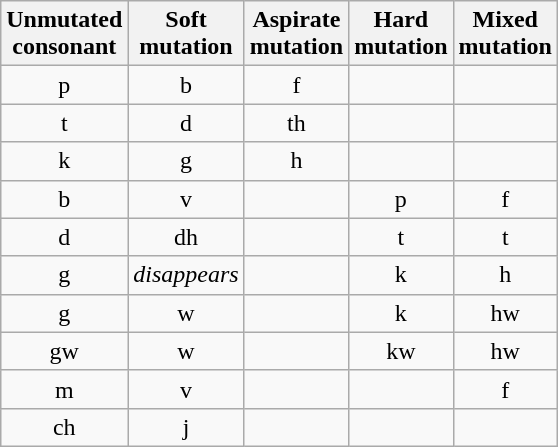<table class="wikitable" style="text-align:center;">
<tr>
<th>Unmutated<br>consonant</th>
<th>Soft<br>mutation</th>
<th>Aspirate<br>mutation</th>
<th>Hard<br>mutation</th>
<th>Mixed<br>mutation</th>
</tr>
<tr>
<td>p</td>
<td>b</td>
<td>f</td>
<td></td>
<td></td>
</tr>
<tr>
<td>t</td>
<td>d</td>
<td>th</td>
<td></td>
<td></td>
</tr>
<tr>
<td>k</td>
<td>g</td>
<td>h</td>
<td></td>
<td></td>
</tr>
<tr>
<td>b</td>
<td>v</td>
<td></td>
<td>p</td>
<td>f</td>
</tr>
<tr>
<td>d</td>
<td>dh</td>
<td></td>
<td>t</td>
<td>t</td>
</tr>
<tr>
<td>g</td>
<td><em>disappears</em></td>
<td></td>
<td>k</td>
<td>h</td>
</tr>
<tr>
<td>g</td>
<td>w</td>
<td></td>
<td>k</td>
<td>hw</td>
</tr>
<tr>
<td>gw</td>
<td>w</td>
<td></td>
<td>kw</td>
<td>hw</td>
</tr>
<tr>
<td>m</td>
<td>v</td>
<td></td>
<td></td>
<td>f</td>
</tr>
<tr>
<td>ch</td>
<td>j</td>
<td></td>
<td></td>
<td></td>
</tr>
</table>
